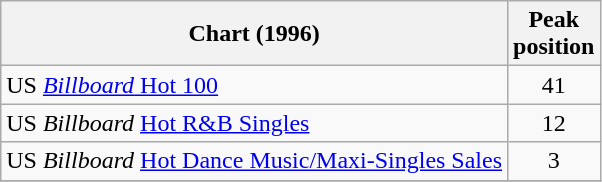<table class="wikitable sortable">
<tr>
<th>Chart (1996)</th>
<th>Peak<br>position</th>
</tr>
<tr>
<td>US <a href='#'><em>Billboard</em> Hot 100</a></td>
<td style="text-align:center;">41</td>
</tr>
<tr>
<td>US <em>Billboard</em> <a href='#'>Hot R&B Singles</a></td>
<td style="text-align:center;">12</td>
</tr>
<tr>
<td>US <em>Billboard</em> <a href='#'>Hot Dance Music/Maxi-Singles Sales</a></td>
<td style="text-align:center;">3</td>
</tr>
<tr>
</tr>
</table>
